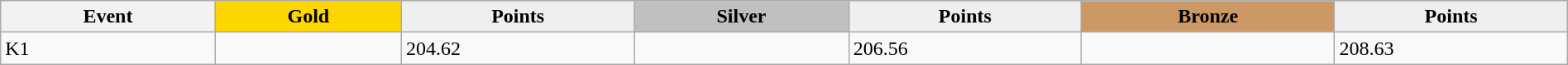<table class="wikitable" width=100%>
<tr>
<th>Event</th>
<td align=center bgcolor="gold"><strong>Gold</strong></td>
<td align=center bgcolor="EFEFEF"><strong>Points</strong></td>
<td align=center bgcolor="silver"><strong>Silver</strong></td>
<td align=center bgcolor="EFEFEF"><strong>Points</strong></td>
<td align=center bgcolor="CC9966"><strong>Bronze</strong></td>
<td align=center bgcolor="EFEFEF"><strong>Points</strong></td>
</tr>
<tr>
<td>K1</td>
<td></td>
<td>204.62</td>
<td></td>
<td>206.56</td>
<td></td>
<td>208.63</td>
</tr>
</table>
